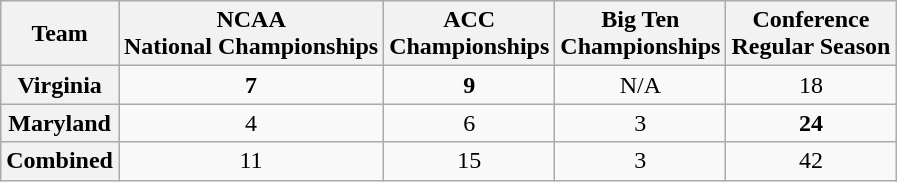<table class="wikitable" style="text-align:center;">
<tr>
<th>Team</th>
<th>NCAA<br>National Championships</th>
<th>ACC<br> Championships</th>
<th>Big Ten<br> Championships</th>
<th>Conference<br>Regular Season</th>
</tr>
<tr>
<th>Virginia</th>
<td><strong>7</strong></td>
<td><strong>9</strong></td>
<td>N/A</td>
<td>18</td>
</tr>
<tr>
<th>Maryland</th>
<td>4</td>
<td>6</td>
<td>3</td>
<td><strong>24</strong></td>
</tr>
<tr>
<th>Combined</th>
<td>11</td>
<td>15</td>
<td>3</td>
<td>42</td>
</tr>
</table>
